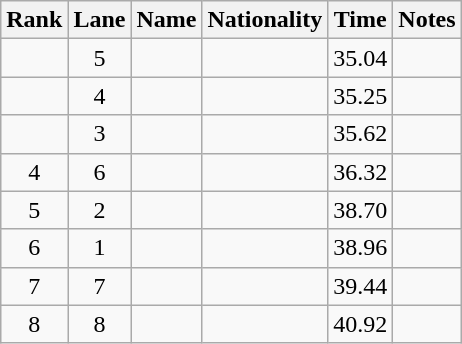<table class="wikitable sortable" style="text-align:center">
<tr>
<th>Rank</th>
<th>Lane</th>
<th>Name</th>
<th>Nationality</th>
<th>Time</th>
<th>Notes</th>
</tr>
<tr>
<td></td>
<td>5</td>
<td align=left></td>
<td align=left></td>
<td>35.04</td>
<td></td>
</tr>
<tr>
<td></td>
<td>4</td>
<td align=left></td>
<td align=left></td>
<td>35.25</td>
<td></td>
</tr>
<tr>
<td></td>
<td>3</td>
<td align=left></td>
<td align=left></td>
<td>35.62</td>
<td></td>
</tr>
<tr>
<td>4</td>
<td>6</td>
<td align=left></td>
<td align=left></td>
<td>36.32</td>
<td></td>
</tr>
<tr>
<td>5</td>
<td>2</td>
<td align=left></td>
<td align=left></td>
<td>38.70</td>
<td></td>
</tr>
<tr>
<td>6</td>
<td>1</td>
<td align=left></td>
<td align=left></td>
<td>38.96</td>
<td></td>
</tr>
<tr>
<td>7</td>
<td>7</td>
<td align=left></td>
<td align=left></td>
<td>39.44</td>
<td></td>
</tr>
<tr>
<td>8</td>
<td>8</td>
<td align=left></td>
<td align=left></td>
<td>40.92</td>
<td></td>
</tr>
</table>
